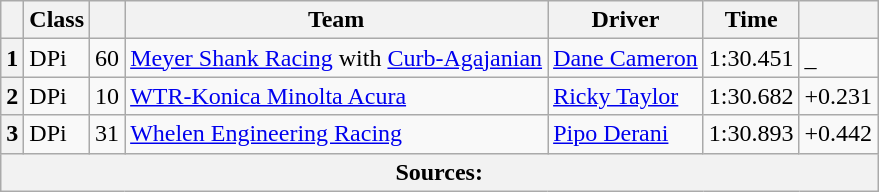<table class="wikitable">
<tr>
<th scope="col"></th>
<th scope="col">Class</th>
<th scope="col"></th>
<th scope="col">Team</th>
<th scope="col">Driver</th>
<th scope="col">Time</th>
<th scope="col"></th>
</tr>
<tr>
<th scope="row">1</th>
<td>DPi</td>
<td>60</td>
<td><a href='#'>Meyer Shank Racing</a> with <a href='#'>Curb-Agajanian</a></td>
<td><a href='#'>Dane Cameron</a></td>
<td>1:30.451</td>
<td>_</td>
</tr>
<tr>
<th scope="row">2</th>
<td>DPi</td>
<td>10</td>
<td><a href='#'>WTR-Konica Minolta Acura</a></td>
<td><a href='#'>Ricky Taylor</a></td>
<td>1:30.682</td>
<td>+0.231</td>
</tr>
<tr>
<th scope="row">3</th>
<td>DPi</td>
<td>31</td>
<td><a href='#'>Whelen Engineering Racing</a></td>
<td><a href='#'>Pipo Derani</a></td>
<td>1:30.893</td>
<td>+0.442</td>
</tr>
<tr>
<th colspan="7">Sources:</th>
</tr>
</table>
